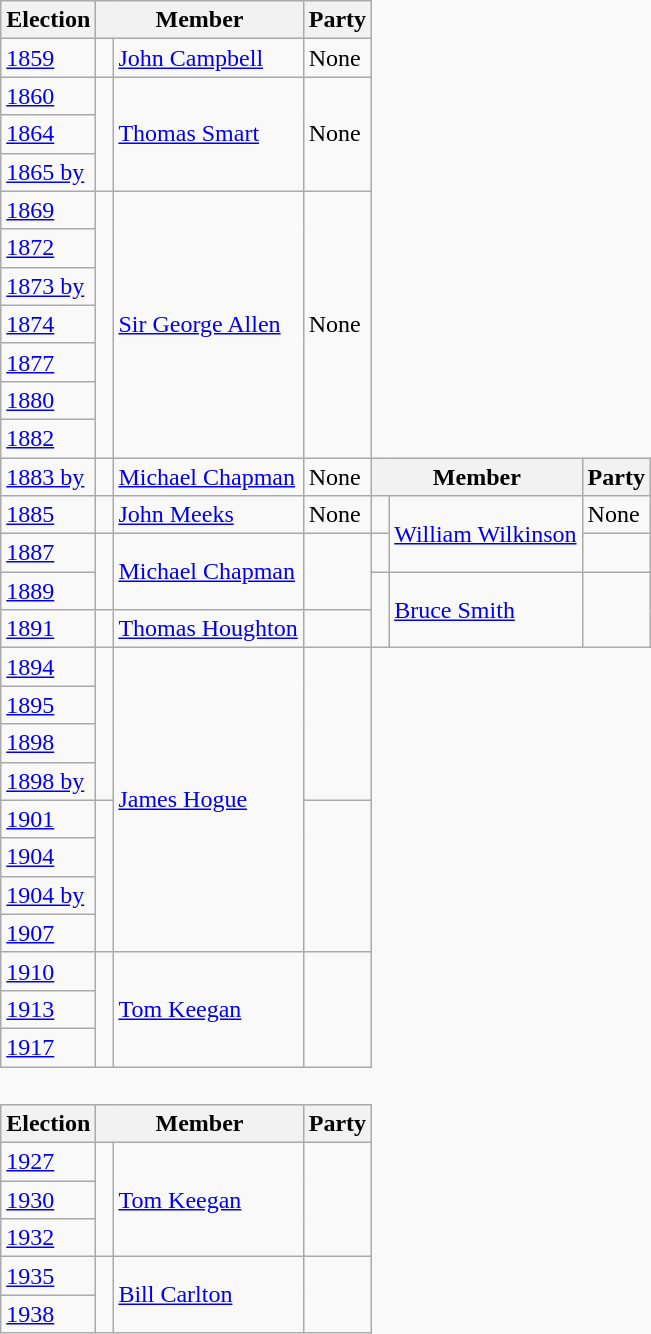<table class="wikitable" style='border-style: none none none none;'>
<tr>
<th>Election</th>
<th colspan="2">Member</th>
<th>Party</th>
</tr>
<tr style="background: #f9f9f9">
<td><a href='#'>1859</a></td>
<td> </td>
<td><a href='#'>John Campbell</a></td>
<td>None</td>
</tr>
<tr style="background: #f9f9f9">
<td><a href='#'>1860</a></td>
<td rowspan="3" > </td>
<td rowspan="3"><a href='#'>Thomas Smart</a></td>
<td rowspan="3">None</td>
</tr>
<tr style="background: #f9f9f9">
<td><a href='#'>1864</a></td>
</tr>
<tr style="background: #f9f9f9">
<td><a href='#'>1865 by</a></td>
</tr>
<tr style="background: #f9f9f9">
<td><a href='#'>1869</a></td>
<td rowspan="7" > </td>
<td rowspan="7"><a href='#'>Sir George Allen</a></td>
<td rowspan="7">None</td>
</tr>
<tr style="background: #f9f9f9">
<td><a href='#'>1872</a></td>
</tr>
<tr style="background: #f9f9f9">
<td><a href='#'>1873 by</a></td>
</tr>
<tr style="background: #f9f9f9">
<td><a href='#'>1874</a></td>
</tr>
<tr style="background: #f9f9f9">
<td><a href='#'>1877</a></td>
</tr>
<tr style="background: #f9f9f9">
<td><a href='#'>1880</a></td>
</tr>
<tr style="background: #f9f9f9">
<td><a href='#'>1882</a></td>
</tr>
<tr style="background: #f9f9f9">
<td><a href='#'>1883 by</a></td>
<td> </td>
<td><a href='#'>Michael Chapman</a></td>
<td>None</td>
<th colspan="2">Member</th>
<th>Party</th>
</tr>
<tr style="background: #f9f9f9">
<td><a href='#'>1885</a></td>
<td> </td>
<td><a href='#'>John Meeks</a></td>
<td>None</td>
<td> </td>
<td rowspan="2"><a href='#'>William Wilkinson</a></td>
<td>None</td>
</tr>
<tr style="background: #f9f9f9">
<td><a href='#'>1887</a></td>
<td rowspan="2" ><br> </td>
<td rowspan="2"><a href='#'>Michael Chapman</a></td>
<td rowspan="2"></td>
<td> </td>
<td></td>
</tr>
<tr style="background: #f9f9f9">
<td><a href='#'>1889</a></td>
<td rowspan="2" > </td>
<td rowspan="2"><a href='#'>Bruce Smith</a></td>
<td rowspan="2"></td>
</tr>
<tr style="background: #f9f9f9">
<td><a href='#'>1891</a></td>
<td> </td>
<td><a href='#'>Thomas Houghton</a></td>
<td></td>
</tr>
<tr style="background: #f9f9f9">
<td><a href='#'>1894</a></td>
<td rowspan="4" > </td>
<td rowspan="8"><a href='#'>James Hogue</a></td>
<td rowspan="4"></td>
</tr>
<tr style="background: #f9f9f9">
<td><a href='#'>1895</a></td>
</tr>
<tr style="background: #f9f9f9">
<td><a href='#'>1898</a></td>
</tr>
<tr style="background: #f9f9f9">
<td><a href='#'>1898 by</a></td>
</tr>
<tr style="background: #f9f9f9">
<td><a href='#'>1901</a></td>
<td rowspan="4" > </td>
<td rowspan="4"></td>
</tr>
<tr style="background: #f9f9f9">
<td><a href='#'>1904</a></td>
</tr>
<tr style="background: #f9f9f9">
<td><a href='#'>1904 by</a></td>
</tr>
<tr style="background: #f9f9f9">
<td><a href='#'>1907</a></td>
</tr>
<tr style="background: #f9f9f9">
<td><a href='#'>1910</a></td>
<td rowspan="3" > </td>
<td rowspan="3"><a href='#'>Tom Keegan</a></td>
<td rowspan="3"></td>
</tr>
<tr style="background: #f9f9f9">
<td><a href='#'>1913</a></td>
</tr>
<tr style="background: #f9f9f9">
<td><a href='#'>1917</a></td>
</tr>
<tr>
<td colspan="4" style='border-style: none none none none;'> </td>
</tr>
<tr>
<th>Election</th>
<th colspan="2">Member</th>
<th>Party</th>
</tr>
<tr style="background: #f9f9f9">
<td><a href='#'>1927</a></td>
<td rowspan="3" > </td>
<td rowspan="3"><a href='#'>Tom Keegan</a></td>
<td rowspan="3"></td>
</tr>
<tr style="background: #f9f9f9">
<td><a href='#'>1930</a></td>
</tr>
<tr style="background: #f9f9f9">
<td><a href='#'>1932</a></td>
</tr>
<tr style="background: #f9f9f9">
<td><a href='#'>1935</a></td>
<td rowspan="2" > </td>
<td rowspan="2"><a href='#'>Bill Carlton</a></td>
<td rowspan="2"></td>
</tr>
<tr style="background: #f9f9f9">
<td><a href='#'>1938</a></td>
</tr>
</table>
